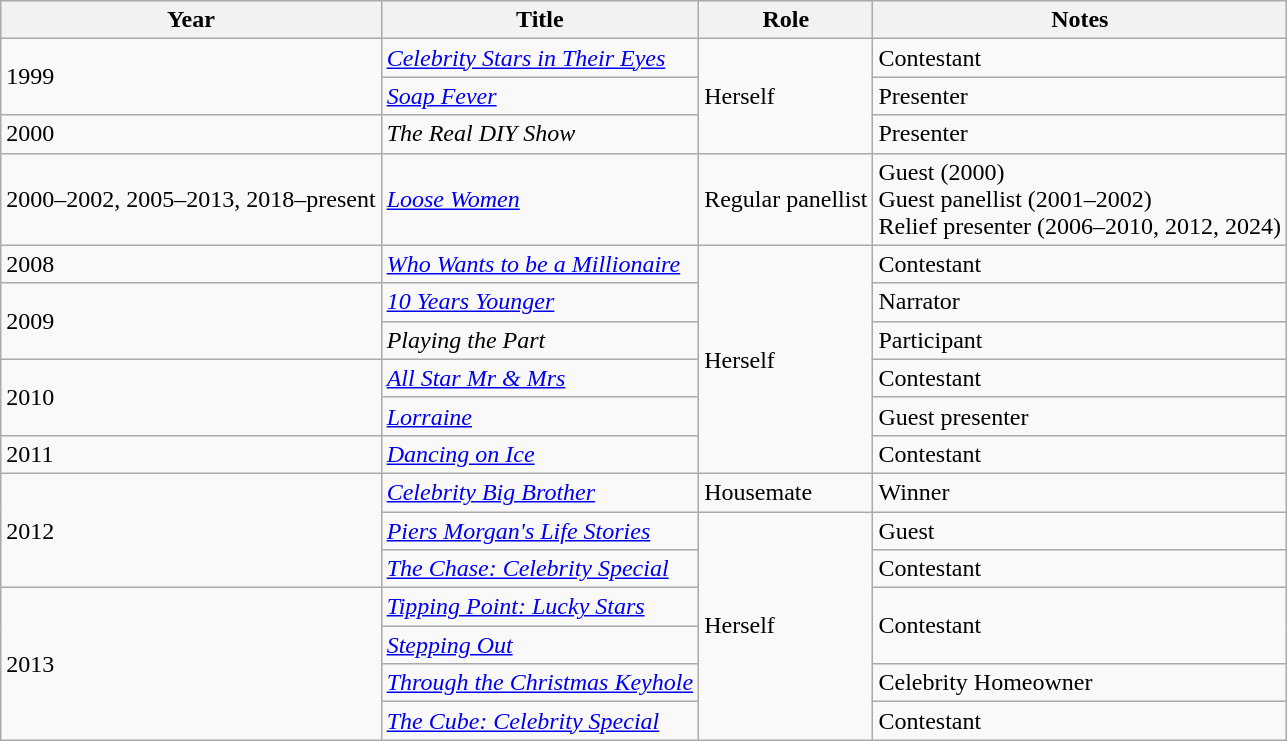<table class="wikitable">
<tr>
<th>Year</th>
<th>Title</th>
<th>Role</th>
<th class="unsortable">Notes</th>
</tr>
<tr>
<td rowspan="2">1999</td>
<td><em><a href='#'>Celebrity Stars in Their Eyes</a></em></td>
<td rowspan="3">Herself</td>
<td>Contestant</td>
</tr>
<tr>
<td><em><a href='#'>Soap Fever</a></em></td>
<td>Presenter</td>
</tr>
<tr>
<td>2000</td>
<td><em>The Real DIY Show</em></td>
<td>Presenter</td>
</tr>
<tr>
<td>2000–2002, 2005–2013, 2018–present</td>
<td><em><a href='#'>Loose Women</a></em></td>
<td>Regular panellist</td>
<td>Guest (2000) <br> Guest panellist (2001–2002) <br> Relief presenter (2006–2010, 2012, 2024)</td>
</tr>
<tr>
<td>2008</td>
<td><em><a href='#'>Who Wants to be a Millionaire</a></em></td>
<td rowspan="6">Herself</td>
<td>Contestant</td>
</tr>
<tr>
<td rowspan="2">2009</td>
<td><em><a href='#'>10 Years Younger</a></em></td>
<td>Narrator</td>
</tr>
<tr>
<td><em>Playing the Part</em></td>
<td>Participant</td>
</tr>
<tr>
<td rowspan="2">2010</td>
<td><em><a href='#'>All Star Mr & Mrs</a></em></td>
<td>Contestant</td>
</tr>
<tr>
<td><em><a href='#'>Lorraine</a></em></td>
<td>Guest presenter</td>
</tr>
<tr>
<td>2011</td>
<td><em><a href='#'>Dancing on Ice</a></em></td>
<td>Contestant</td>
</tr>
<tr>
<td rowspan="3">2012</td>
<td><em><a href='#'>Celebrity Big Brother</a></em></td>
<td>Housemate</td>
<td>Winner</td>
</tr>
<tr>
<td><em><a href='#'>Piers Morgan's Life Stories</a></em></td>
<td rowspan="6">Herself</td>
<td>Guest</td>
</tr>
<tr>
<td><em><a href='#'>The Chase: Celebrity Special</a></em></td>
<td>Contestant</td>
</tr>
<tr>
<td rowspan="4">2013</td>
<td><em><a href='#'>Tipping Point: Lucky Stars</a></em></td>
<td rowspan="2">Contestant</td>
</tr>
<tr>
<td><em><a href='#'>Stepping Out</a></em></td>
</tr>
<tr>
<td><em><a href='#'>Through the Christmas Keyhole</a></em></td>
<td>Celebrity Homeowner</td>
</tr>
<tr>
<td><em><a href='#'>The Cube: Celebrity Special</a></em></td>
<td>Contestant</td>
</tr>
</table>
